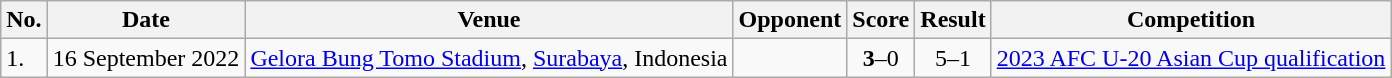<table class="wikitable">
<tr>
<th>No.</th>
<th>Date</th>
<th>Venue</th>
<th>Opponent</th>
<th>Score</th>
<th>Result</th>
<th>Competition</th>
</tr>
<tr>
<td>1.</td>
<td>16 September 2022</td>
<td><a href='#'>Gelora Bung Tomo Stadium</a>, <a href='#'>Surabaya</a>, Indonesia</td>
<td></td>
<td align=center><strong>3</strong>–0</td>
<td align=center>5–1</td>
<td><a href='#'>2023 AFC U-20 Asian Cup qualification</a></td>
</tr>
</table>
